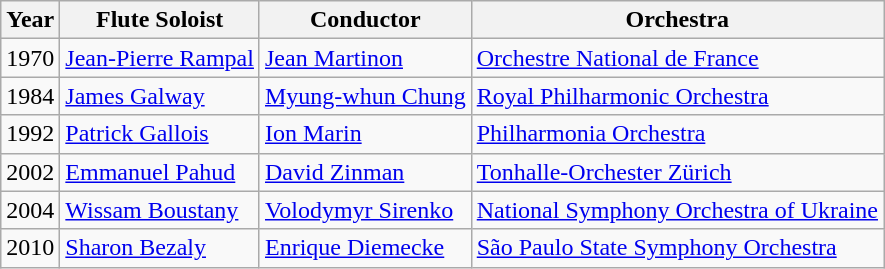<table class="wikitable">
<tr>
<th>Year</th>
<th>Flute Soloist</th>
<th>Conductor</th>
<th>Orchestra</th>
</tr>
<tr>
<td>1970</td>
<td><a href='#'>Jean-Pierre Rampal</a></td>
<td><a href='#'>Jean Martinon</a></td>
<td><a href='#'>Orchestre National de France</a></td>
</tr>
<tr>
<td>1984</td>
<td><a href='#'>James Galway</a></td>
<td><a href='#'>Myung-whun Chung</a></td>
<td><a href='#'>Royal Philharmonic Orchestra</a></td>
</tr>
<tr>
<td>1992</td>
<td><a href='#'>Patrick Gallois</a></td>
<td><a href='#'>Ion Marin</a></td>
<td><a href='#'>Philharmonia Orchestra</a></td>
</tr>
<tr>
<td>2002</td>
<td><a href='#'>Emmanuel Pahud</a></td>
<td><a href='#'>David Zinman</a></td>
<td><a href='#'>Tonhalle-Orchester Zürich</a></td>
</tr>
<tr>
<td>2004</td>
<td><a href='#'>Wissam Boustany</a></td>
<td><a href='#'>Volodymyr Sirenko</a></td>
<td><a href='#'>National Symphony Orchestra of Ukraine</a></td>
</tr>
<tr>
<td>2010</td>
<td><a href='#'>Sharon Bezaly</a></td>
<td><a href='#'>Enrique Diemecke</a></td>
<td><a href='#'>São Paulo State Symphony Orchestra</a></td>
</tr>
</table>
